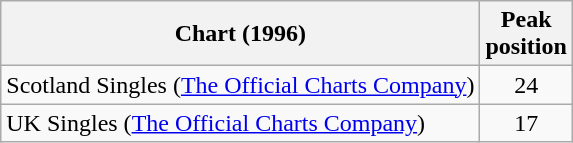<table class="wikitable sortable">
<tr>
<th>Chart (1996)</th>
<th>Peak<br>position</th>
</tr>
<tr>
<td>Scotland Singles (<a href='#'>The Official Charts Company</a>)</td>
<td align="center">24</td>
</tr>
<tr>
<td>UK Singles (<a href='#'>The Official Charts Company</a>)</td>
<td align="center">17</td>
</tr>
</table>
